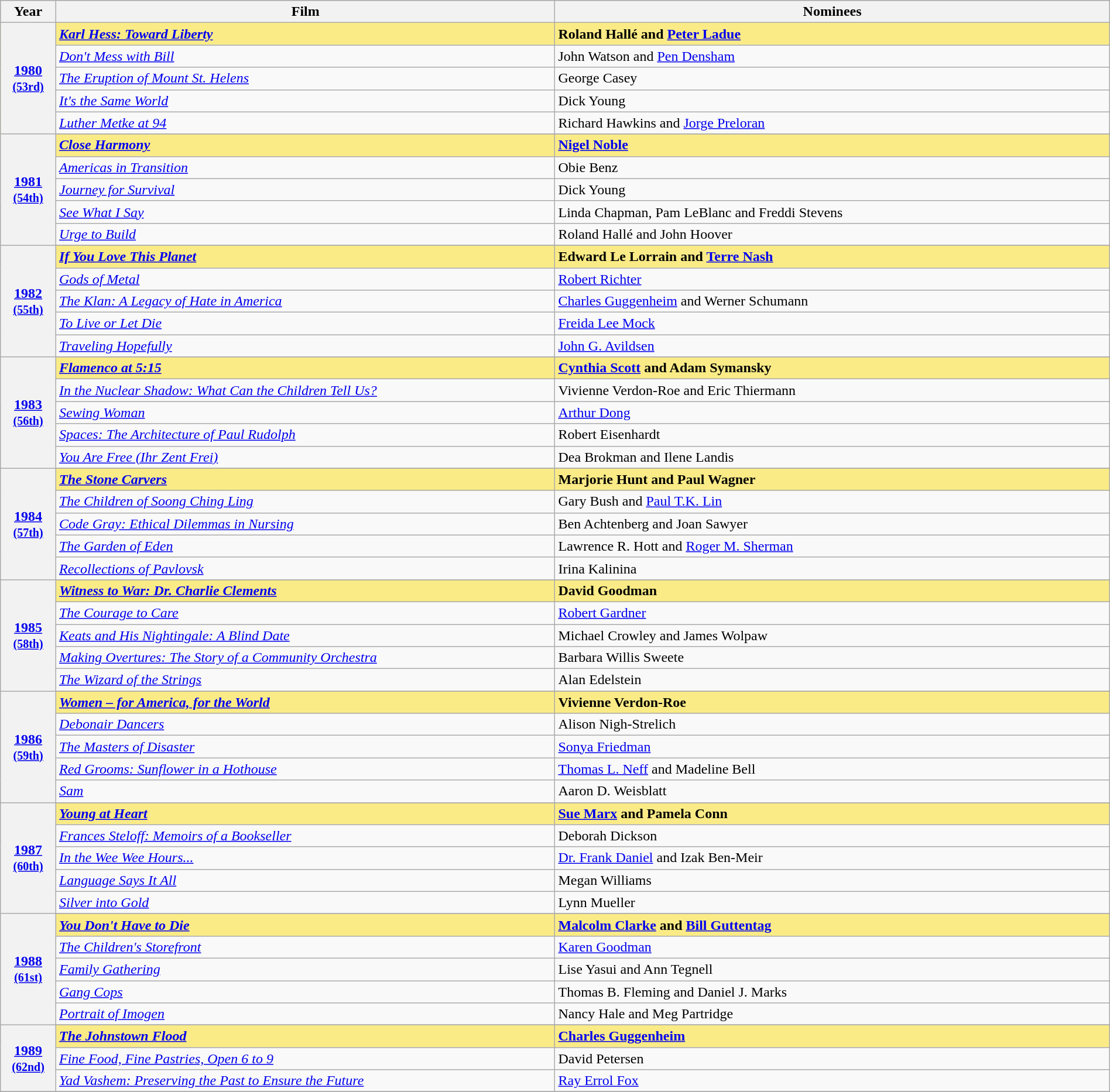<table class="wikitable" style="width:100%">
<tr bgcolor="#bebebe">
<th width="5%">Year</th>
<th width="45%">Film</th>
<th width="50%">Nominees</th>
</tr>
<tr style="background:#FAEB86">
<th rowspan="5"><a href='#'>1980</a><br><small><a href='#'>(53rd)</a></small></th>
<td><strong><em><a href='#'>Karl Hess: Toward Liberty</a></em></strong></td>
<td><strong>Roland Hallé and <a href='#'>Peter Ladue</a></strong></td>
</tr>
<tr>
<td><em><a href='#'>Don't Mess with Bill</a></em></td>
<td>John Watson and <a href='#'>Pen Densham</a></td>
</tr>
<tr>
<td><em><a href='#'>The Eruption of Mount St. Helens</a></em></td>
<td>George Casey</td>
</tr>
<tr>
<td><em><a href='#'>It's the Same World</a></em></td>
<td>Dick Young</td>
</tr>
<tr>
<td><em><a href='#'>Luther Metke at 94</a></em></td>
<td>Richard Hawkins and <a href='#'>Jorge Preloran</a></td>
</tr>
<tr>
<th rowspan="6" style="text-align:center"><a href='#'>1981</a><br><small><a href='#'>(54th)</a></small></th>
</tr>
<tr style="background:#FAEB86">
<td><strong><em><a href='#'>Close Harmony</a></em></strong></td>
<td><strong><a href='#'>Nigel Noble</a></strong></td>
</tr>
<tr>
<td><em><a href='#'>Americas in Transition</a></em></td>
<td>Obie Benz</td>
</tr>
<tr>
<td><em><a href='#'>Journey for Survival</a></em></td>
<td>Dick Young</td>
</tr>
<tr>
<td><em><a href='#'>See What I Say</a></em></td>
<td>Linda Chapman, Pam LeBlanc and Freddi Stevens</td>
</tr>
<tr>
<td><em><a href='#'>Urge to Build</a></em></td>
<td>Roland Hallé and John Hoover</td>
</tr>
<tr>
<th rowspan="6" style="text-align:center"><a href='#'>1982</a><br><small><a href='#'>(55th)</a></small></th>
</tr>
<tr style="background:#FAEB86">
<td><strong><em><a href='#'>If You Love This Planet</a></em></strong></td>
<td><strong>Edward Le Lorrain and <a href='#'>Terre Nash</a></strong></td>
</tr>
<tr>
<td><em><a href='#'>Gods of Metal</a></em></td>
<td><a href='#'>Robert Richter</a></td>
</tr>
<tr>
<td><em><a href='#'>The Klan: A Legacy of Hate in America</a></em></td>
<td><a href='#'>Charles Guggenheim</a> and Werner Schumann</td>
</tr>
<tr>
<td><em><a href='#'>To Live or Let Die</a></em></td>
<td><a href='#'>Freida Lee Mock</a></td>
</tr>
<tr>
<td><em><a href='#'>Traveling Hopefully</a></em></td>
<td><a href='#'>John G. Avildsen</a></td>
</tr>
<tr>
<th rowspan="6" style="text-align:center"><a href='#'>1983</a><br><small><a href='#'>(56th)</a></small></th>
</tr>
<tr style="background:#FAEB86">
<td><strong><em><a href='#'>Flamenco at 5:15</a></em></strong></td>
<td><strong><a href='#'>Cynthia Scott</a> and Adam Symansky</strong></td>
</tr>
<tr>
<td><em><a href='#'>In the Nuclear Shadow: What Can the Children Tell Us?</a></em></td>
<td>Vivienne Verdon-Roe and Eric Thiermann</td>
</tr>
<tr>
<td><em><a href='#'>Sewing Woman</a></em></td>
<td><a href='#'>Arthur Dong</a></td>
</tr>
<tr>
<td><em><a href='#'>Spaces: The Architecture of Paul Rudolph</a></em></td>
<td>Robert Eisenhardt</td>
</tr>
<tr>
<td><em><a href='#'>You Are Free (Ihr Zent Frei)</a></em></td>
<td>Dea Brokman and Ilene Landis</td>
</tr>
<tr>
<th rowspan="6" style="text-align:center"><a href='#'>1984</a><br><small><a href='#'>(57th)</a></small></th>
</tr>
<tr style="background:#FAEB86">
<td><strong><em><a href='#'>The Stone Carvers</a></em></strong></td>
<td><strong>Marjorie Hunt and Paul Wagner</strong></td>
</tr>
<tr>
<td><em><a href='#'>The Children of Soong Ching Ling</a></em></td>
<td>Gary Bush and <a href='#'>Paul T.K. Lin</a></td>
</tr>
<tr>
<td><em><a href='#'>Code Gray: Ethical Dilemmas in Nursing</a></em></td>
<td>Ben Achtenberg and Joan Sawyer</td>
</tr>
<tr>
<td><em><a href='#'>The Garden of Eden</a></em></td>
<td>Lawrence R. Hott and <a href='#'>Roger M. Sherman</a></td>
</tr>
<tr>
<td><em><a href='#'>Recollections of Pavlovsk</a></em></td>
<td>Irina Kalinina</td>
</tr>
<tr>
<th rowspan="6" style="text-align:center"><a href='#'>1985</a><br><small><a href='#'>(58th)</a></small></th>
</tr>
<tr style="background:#FAEB86">
<td><strong><em><a href='#'>Witness to War: Dr. Charlie Clements</a></em></strong></td>
<td><strong>David Goodman</strong></td>
</tr>
<tr>
<td><em><a href='#'>The Courage to Care</a></em></td>
<td><a href='#'>Robert Gardner</a></td>
</tr>
<tr>
<td><em><a href='#'>Keats and His Nightingale: A Blind Date</a></em></td>
<td>Michael Crowley and James Wolpaw</td>
</tr>
<tr>
<td><em><a href='#'>Making Overtures: The Story of a Community Orchestra</a></em></td>
<td>Barbara Willis Sweete</td>
</tr>
<tr>
<td><em><a href='#'>The Wizard of the Strings</a></em></td>
<td>Alan Edelstein</td>
</tr>
<tr>
<th rowspan="6" style="text-align:center"><a href='#'>1986</a><br><small><a href='#'>(59th)</a></small></th>
</tr>
<tr style="background:#FAEB86">
<td><strong><em><a href='#'>Women – for America, for the World</a></em></strong></td>
<td><strong>Vivienne Verdon-Roe</strong></td>
</tr>
<tr>
<td><em><a href='#'>Debonair Dancers</a></em></td>
<td>Alison Nigh-Strelich</td>
</tr>
<tr>
<td><em><a href='#'>The Masters of Disaster</a></em></td>
<td><a href='#'>Sonya Friedman</a></td>
</tr>
<tr>
<td><em><a href='#'>Red Grooms: Sunflower in a Hothouse</a></em></td>
<td><a href='#'>Thomas L. Neff</a> and Madeline Bell</td>
</tr>
<tr>
<td><em><a href='#'>Sam</a></em></td>
<td>Aaron D. Weisblatt</td>
</tr>
<tr>
<th rowspan="6" style="text-align:center"><a href='#'>1987</a><br><small><a href='#'>(60th)</a></small></th>
</tr>
<tr style="background:#FAEB86">
<td><strong><em><a href='#'>Young at Heart</a></em></strong></td>
<td><strong><a href='#'>Sue Marx</a> and Pamela Conn</strong></td>
</tr>
<tr>
<td><em><a href='#'>Frances Steloff: Memoirs of a Bookseller</a></em></td>
<td>Deborah Dickson</td>
</tr>
<tr>
<td><em><a href='#'>In the Wee Wee Hours...</a></em></td>
<td><a href='#'>Dr. Frank Daniel</a> and Izak Ben-Meir</td>
</tr>
<tr>
<td><em><a href='#'>Language Says It All</a></em></td>
<td>Megan Williams</td>
</tr>
<tr>
<td><em><a href='#'>Silver into Gold</a></em></td>
<td>Lynn Mueller</td>
</tr>
<tr>
<th rowspan="6" style="text-align:center"><a href='#'>1988</a><br><small><a href='#'>(61st)</a></small></th>
</tr>
<tr style="background:#FAEB86">
<td><strong><em><a href='#'>You Don't Have to Die</a></em></strong></td>
<td><strong><a href='#'>Malcolm Clarke</a> and <a href='#'>Bill Guttentag</a></strong></td>
</tr>
<tr>
<td><em><a href='#'>The Children's Storefront</a></em></td>
<td><a href='#'>Karen Goodman</a></td>
</tr>
<tr>
<td><em><a href='#'>Family Gathering</a></em></td>
<td>Lise Yasui and Ann Tegnell</td>
</tr>
<tr>
<td><em><a href='#'>Gang Cops</a></em></td>
<td>Thomas B. Fleming and Daniel J. Marks</td>
</tr>
<tr>
<td><em><a href='#'>Portrait of Imogen</a></em></td>
<td>Nancy Hale and Meg Partridge</td>
</tr>
<tr>
<th rowspan="4" style="text-align:center"><a href='#'>1989</a><br><small><a href='#'>(62nd)</a></small></th>
</tr>
<tr style="background:#FAEB86">
<td><strong><em><a href='#'>The Johnstown Flood</a></em></strong></td>
<td><strong><a href='#'>Charles Guggenheim</a></strong></td>
</tr>
<tr>
<td><em><a href='#'>Fine Food, Fine Pastries, Open 6 to 9</a></em></td>
<td>David Petersen</td>
</tr>
<tr>
<td><em><a href='#'>Yad Vashem: Preserving the Past to Ensure the Future</a></em></td>
<td><a href='#'>Ray Errol Fox</a></td>
</tr>
<tr>
</tr>
</table>
